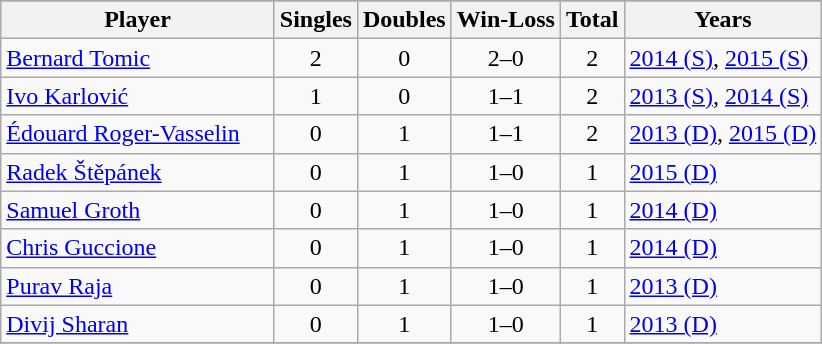<table class="sortable wikitable">
<tr style="background: #efefef">
</tr>
<tr>
<th width="175">Player</th>
<th>Singles</th>
<th>Doubles</th>
<th>Win-Loss</th>
<th>Total</th>
<th class="unsortable">Years</th>
</tr>
<tr>
<td> <a href='#'>Bernard Tomic</a></td>
<td align="center">2</td>
<td align="center">0</td>
<td align="center">2–0</td>
<td align="center">2</td>
<td><a href='#'>2014 (S)</a>, <a href='#'>2015 (S)</a></td>
</tr>
<tr>
<td> <a href='#'>Ivo Karlović</a></td>
<td align="center">1</td>
<td align="center">0</td>
<td align="center">1–1</td>
<td align="center">2</td>
<td><a href='#'>2013 (S)</a>, <a href='#'>2014 (S)</a></td>
</tr>
<tr>
<td> <a href='#'>Édouard Roger-Vasselin</a></td>
<td align="center">0</td>
<td align="center">1</td>
<td align="center">1–1</td>
<td align="center">2</td>
<td><a href='#'>2013 (D)</a>, <a href='#'>2015 (D)</a></td>
</tr>
<tr>
<td> <a href='#'>Radek Štěpánek</a></td>
<td align="center">0</td>
<td align="center">1</td>
<td align="center">1–0</td>
<td align="center">1</td>
<td><a href='#'>2015 (D)</a></td>
</tr>
<tr>
<td> <a href='#'>Samuel Groth</a></td>
<td align="center">0</td>
<td align="center">1</td>
<td align="center">1–0</td>
<td align="center">1</td>
<td><a href='#'>2014 (D)</a></td>
</tr>
<tr>
<td> <a href='#'>Chris Guccione</a></td>
<td align="center">0</td>
<td align="center">1</td>
<td align="center">1–0</td>
<td align="center">1</td>
<td><a href='#'>2014 (D)</a></td>
</tr>
<tr>
<td> <a href='#'>Purav Raja</a></td>
<td align="center">0</td>
<td align="center">1</td>
<td align="center">1–0</td>
<td align="center">1</td>
<td><a href='#'>2013 (D)</a></td>
</tr>
<tr>
<td> <a href='#'>Divij Sharan</a></td>
<td align="center">0</td>
<td align="center">1</td>
<td align="center">1–0</td>
<td align="center">1</td>
<td><a href='#'>2013 (D)</a></td>
</tr>
<tr>
</tr>
</table>
